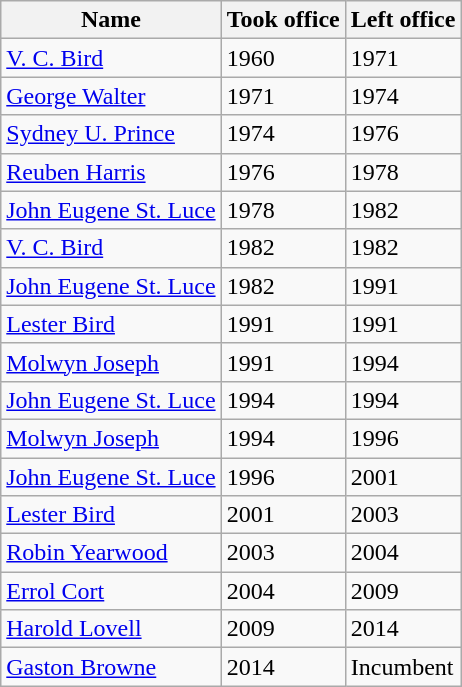<table class="wikitable">
<tr>
<th>Name</th>
<th>Took office</th>
<th>Left office</th>
</tr>
<tr>
<td><a href='#'>V. C. Bird</a></td>
<td>1960</td>
<td>1971</td>
</tr>
<tr>
<td><a href='#'>George Walter</a></td>
<td>1971</td>
<td>1974</td>
</tr>
<tr>
<td><a href='#'>Sydney U. Prince</a></td>
<td>1974</td>
<td>1976</td>
</tr>
<tr>
<td><a href='#'>Reuben Harris</a></td>
<td>1976</td>
<td>1978</td>
</tr>
<tr>
<td><a href='#'>John Eugene St. Luce</a></td>
<td>1978</td>
<td>1982</td>
</tr>
<tr>
<td><a href='#'>V. C. Bird</a></td>
<td>1982</td>
<td>1982</td>
</tr>
<tr>
<td><a href='#'>John Eugene St. Luce</a></td>
<td>1982</td>
<td>1991</td>
</tr>
<tr>
<td><a href='#'>Lester Bird</a></td>
<td>1991</td>
<td>1991</td>
</tr>
<tr>
<td><a href='#'>Molwyn Joseph</a></td>
<td>1991</td>
<td>1994</td>
</tr>
<tr>
<td><a href='#'>John Eugene St. Luce</a></td>
<td>1994</td>
<td>1994</td>
</tr>
<tr>
<td><a href='#'>Molwyn Joseph</a></td>
<td>1994</td>
<td>1996</td>
</tr>
<tr>
<td><a href='#'>John Eugene St. Luce</a></td>
<td>1996</td>
<td>2001</td>
</tr>
<tr>
<td><a href='#'>Lester Bird</a></td>
<td>2001</td>
<td>2003</td>
</tr>
<tr>
<td><a href='#'>Robin Yearwood</a></td>
<td>2003</td>
<td>2004</td>
</tr>
<tr>
<td><a href='#'>Errol Cort</a></td>
<td>2004</td>
<td>2009</td>
</tr>
<tr>
<td><a href='#'>Harold Lovell</a></td>
<td>2009</td>
<td>2014</td>
</tr>
<tr>
<td><a href='#'>Gaston Browne</a></td>
<td>2014</td>
<td>Incumbent</td>
</tr>
</table>
